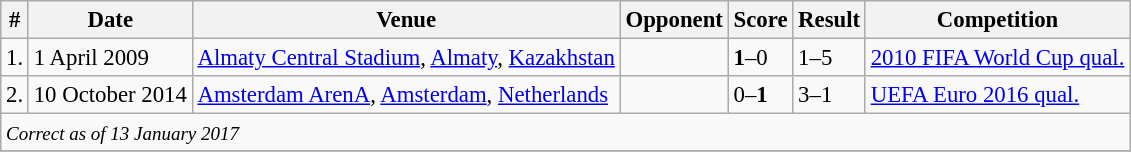<table class="wikitable" style="font-size:95%;">
<tr>
<th>#</th>
<th>Date</th>
<th>Venue</th>
<th>Opponent</th>
<th>Score</th>
<th>Result</th>
<th>Competition</th>
</tr>
<tr>
<td>1.</td>
<td>1 April 2009</td>
<td><a href='#'>Almaty Central Stadium</a>, <a href='#'>Almaty</a>, <a href='#'>Kazakhstan</a></td>
<td></td>
<td><strong>1</strong>–0</td>
<td>1–5</td>
<td><a href='#'>2010 FIFA World Cup qual.</a></td>
</tr>
<tr>
<td>2.</td>
<td>10 October 2014</td>
<td><a href='#'>Amsterdam ArenA</a>, <a href='#'>Amsterdam</a>, <a href='#'>Netherlands</a></td>
<td></td>
<td>0–<strong>1</strong></td>
<td>3–1</td>
<td><a href='#'>UEFA Euro 2016 qual.</a></td>
</tr>
<tr>
<td colspan="12"><small><em>Correct as of 13 January 2017</em></small></td>
</tr>
<tr>
</tr>
</table>
